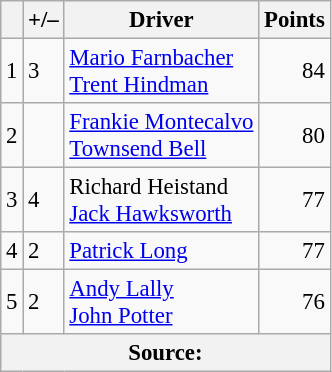<table class="wikitable" style="font-size: 95%;">
<tr>
<th scope="col"></th>
<th scope="col">+/–</th>
<th scope="col">Driver</th>
<th scope="col">Points</th>
</tr>
<tr>
<td align=center>1</td>
<td align="left"> 3</td>
<td> <a href='#'>Mario Farnbacher</a><br> <a href='#'>Trent Hindman</a></td>
<td align=right>84</td>
</tr>
<tr>
<td align=center>2</td>
<td align="left"></td>
<td> <a href='#'>Frankie Montecalvo</a><br> <a href='#'>Townsend Bell</a></td>
<td align=right>80</td>
</tr>
<tr>
<td align=center>3</td>
<td align="left"> 4</td>
<td> Richard Heistand<br> <a href='#'>Jack Hawksworth</a></td>
<td align=right>77</td>
</tr>
<tr>
<td align=center>4</td>
<td align="left"> 2</td>
<td> <a href='#'>Patrick Long</a></td>
<td align=right>77</td>
</tr>
<tr>
<td align=center>5</td>
<td align="left"> 2</td>
<td> <a href='#'>Andy Lally</a><br> <a href='#'>John Potter</a></td>
<td align=right>76</td>
</tr>
<tr>
<th colspan=5>Source:</th>
</tr>
</table>
